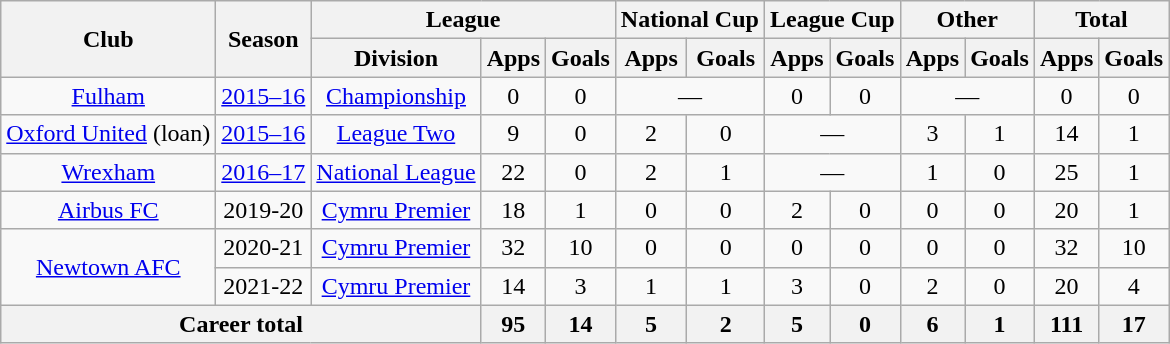<table class=wikitable style="text-align:center">
<tr>
<th rowspan=2>Club</th>
<th rowspan=2>Season</th>
<th colspan=3>League</th>
<th colspan=2>National Cup</th>
<th colspan=2>League Cup</th>
<th colspan=2>Other</th>
<th colspan=2>Total</th>
</tr>
<tr>
<th>Division</th>
<th>Apps</th>
<th>Goals</th>
<th>Apps</th>
<th>Goals</th>
<th>Apps</th>
<th>Goals</th>
<th>Apps</th>
<th>Goals</th>
<th>Apps</th>
<th>Goals</th>
</tr>
<tr>
<td><a href='#'>Fulham</a></td>
<td><a href='#'>2015–16</a></td>
<td><a href='#'>Championship</a></td>
<td>0</td>
<td>0</td>
<td colspan=2>—</td>
<td>0</td>
<td>0</td>
<td colspan=2>—</td>
<td>0</td>
<td>0</td>
</tr>
<tr>
<td><a href='#'>Oxford United</a> (loan)</td>
<td><a href='#'>2015–16</a></td>
<td><a href='#'>League Two</a></td>
<td>9</td>
<td>0</td>
<td>2</td>
<td>0</td>
<td colspan=2>—</td>
<td>3</td>
<td>1</td>
<td>14</td>
<td>1</td>
</tr>
<tr>
<td><a href='#'>Wrexham</a></td>
<td><a href='#'>2016–17</a></td>
<td><a href='#'>National League</a></td>
<td>22</td>
<td>0</td>
<td>2</td>
<td>1</td>
<td colspan=2>—</td>
<td>1</td>
<td>0</td>
<td>25</td>
<td>1</td>
</tr>
<tr>
<td><a href='#'>Airbus FC</a></td>
<td>2019-20</td>
<td><a href='#'>Cymru Premier</a></td>
<td>18</td>
<td>1</td>
<td>0</td>
<td>0</td>
<td>2</td>
<td>0</td>
<td>0</td>
<td>0</td>
<td>20</td>
<td>1</td>
</tr>
<tr>
<td rowspan=2><a href='#'>Newtown AFC</a></td>
<td>2020-21</td>
<td><a href='#'>Cymru Premier</a></td>
<td>32</td>
<td>10</td>
<td>0</td>
<td>0</td>
<td>0</td>
<td>0</td>
<td>0</td>
<td>0</td>
<td>32</td>
<td>10</td>
</tr>
<tr>
<td>2021-22</td>
<td><a href='#'>Cymru Premier</a></td>
<td>14</td>
<td>3</td>
<td>1</td>
<td>1</td>
<td>3</td>
<td>0</td>
<td>2</td>
<td>0</td>
<td>20</td>
<td>4</td>
</tr>
<tr>
<th colspan=3>Career total</th>
<th>95</th>
<th>14</th>
<th>5</th>
<th>2</th>
<th>5</th>
<th>0</th>
<th>6</th>
<th>1</th>
<th>111</th>
<th>17</th>
</tr>
</table>
